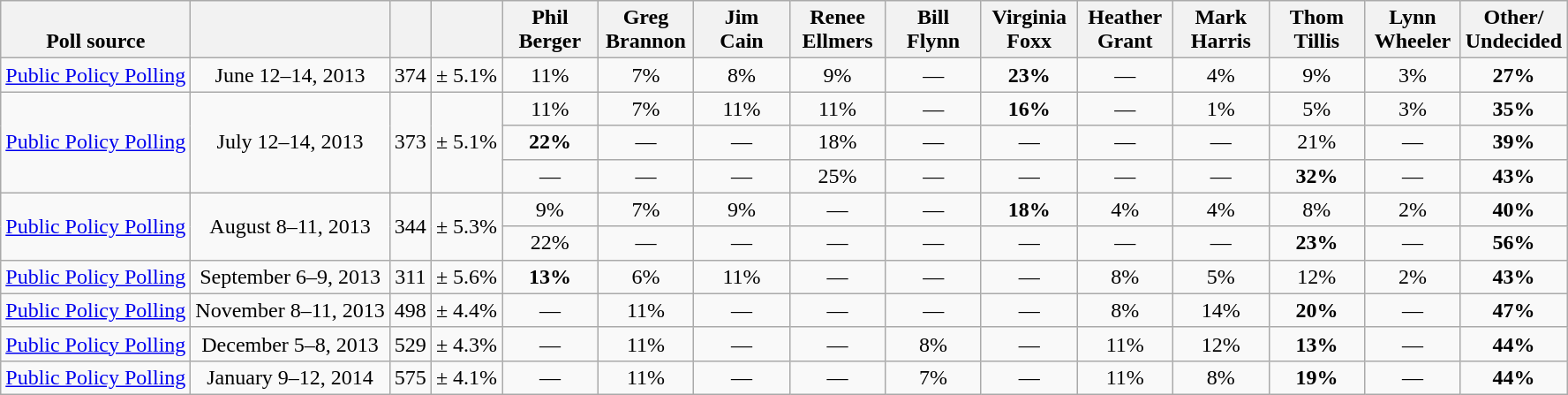<table class="wikitable" style="text-align:center">
<tr valign= bottom>
<th>Poll source</th>
<th></th>
<th></th>
<th></th>
<th style="width:65px;">Phil<br>Berger</th>
<th style="width:65px;">Greg<br>Brannon</th>
<th style="width:65px;">Jim<br>Cain</th>
<th style="width:65px;">Renee<br>Ellmers</th>
<th style="width:65px;">Bill<br>Flynn</th>
<th style="width:65px;">Virginia<br>Foxx</th>
<th style="width:65px;">Heather<br>Grant</th>
<th style="width:65px;">Mark<br>Harris</th>
<th style="width:65px;">Thom<br>Tillis</th>
<th style="width:65px;">Lynn<br>Wheeler</th>
<th>Other/<br>Undecided</th>
</tr>
<tr>
<td align=left><a href='#'>Public Policy Polling</a></td>
<td>June 12–14, 2013</td>
<td>374</td>
<td>± 5.1%</td>
<td>11%</td>
<td>7%</td>
<td>8%</td>
<td>9%</td>
<td>—</td>
<td><strong>23%</strong></td>
<td>—</td>
<td>4%</td>
<td>9%</td>
<td>3%</td>
<td><strong>27%</strong></td>
</tr>
<tr>
<td align=left rowspan=3><a href='#'>Public Policy Polling</a></td>
<td rowspan=3>July 12–14, 2013</td>
<td rowspan=3>373</td>
<td rowspan=3>± 5.1%</td>
<td>11%</td>
<td>7%</td>
<td>11%</td>
<td>11%</td>
<td>—</td>
<td><strong>16%</strong></td>
<td>—</td>
<td>1%</td>
<td>5%</td>
<td>3%</td>
<td><strong>35%</strong></td>
</tr>
<tr>
<td><strong>22%</strong></td>
<td>—</td>
<td>—</td>
<td>18%</td>
<td>—</td>
<td>—</td>
<td>—</td>
<td>—</td>
<td>21%</td>
<td>—</td>
<td><strong>39%</strong></td>
</tr>
<tr>
<td>—</td>
<td>—</td>
<td>—</td>
<td>25%</td>
<td>—</td>
<td>—</td>
<td>—</td>
<td>—</td>
<td><strong>32%</strong></td>
<td>—</td>
<td><strong>43%</strong></td>
</tr>
<tr>
<td align=left rowspan=2><a href='#'>Public Policy Polling</a></td>
<td rowspan=2>August 8–11, 2013</td>
<td rowspan=2>344</td>
<td rowspan=2>± 5.3%</td>
<td>9%</td>
<td>7%</td>
<td>9%</td>
<td>—</td>
<td>—</td>
<td><strong>18%</strong></td>
<td>4%</td>
<td>4%</td>
<td>8%</td>
<td>2%</td>
<td><strong>40%</strong></td>
</tr>
<tr>
<td>22%</td>
<td>—</td>
<td>—</td>
<td>—</td>
<td>—</td>
<td>—</td>
<td>—</td>
<td>—</td>
<td><strong>23%</strong></td>
<td>—</td>
<td><strong>56%</strong></td>
</tr>
<tr>
<td align=left><a href='#'>Public Policy Polling</a></td>
<td>September 6–9, 2013</td>
<td>311</td>
<td>± 5.6%</td>
<td><strong>13%</strong></td>
<td>6%</td>
<td>11%</td>
<td>—</td>
<td>—</td>
<td>—</td>
<td>8%</td>
<td>5%</td>
<td>12%</td>
<td>2%</td>
<td><strong>43%</strong></td>
</tr>
<tr>
<td align=left><a href='#'>Public Policy Polling</a></td>
<td>November 8–11, 2013</td>
<td>498</td>
<td>± 4.4%</td>
<td>—</td>
<td>11%</td>
<td>—</td>
<td>—</td>
<td>—</td>
<td>—</td>
<td>8%</td>
<td>14%</td>
<td><strong>20%</strong></td>
<td>—</td>
<td><strong>47%</strong></td>
</tr>
<tr>
<td align=left><a href='#'>Public Policy Polling</a></td>
<td>December 5–8, 2013</td>
<td>529</td>
<td>± 4.3%</td>
<td>—</td>
<td>11%</td>
<td>—</td>
<td>—</td>
<td>8%</td>
<td>—</td>
<td>11%</td>
<td>12%</td>
<td><strong>13%</strong></td>
<td>—</td>
<td><strong>44%</strong></td>
</tr>
<tr>
<td align=left><a href='#'>Public Policy Polling</a></td>
<td>January 9–12, 2014</td>
<td>575</td>
<td>± 4.1%</td>
<td>—</td>
<td>11%</td>
<td>—</td>
<td>—</td>
<td>7%</td>
<td>—</td>
<td>11%</td>
<td>8%</td>
<td><strong>19%</strong></td>
<td>—</td>
<td><strong>44%</strong></td>
</tr>
</table>
